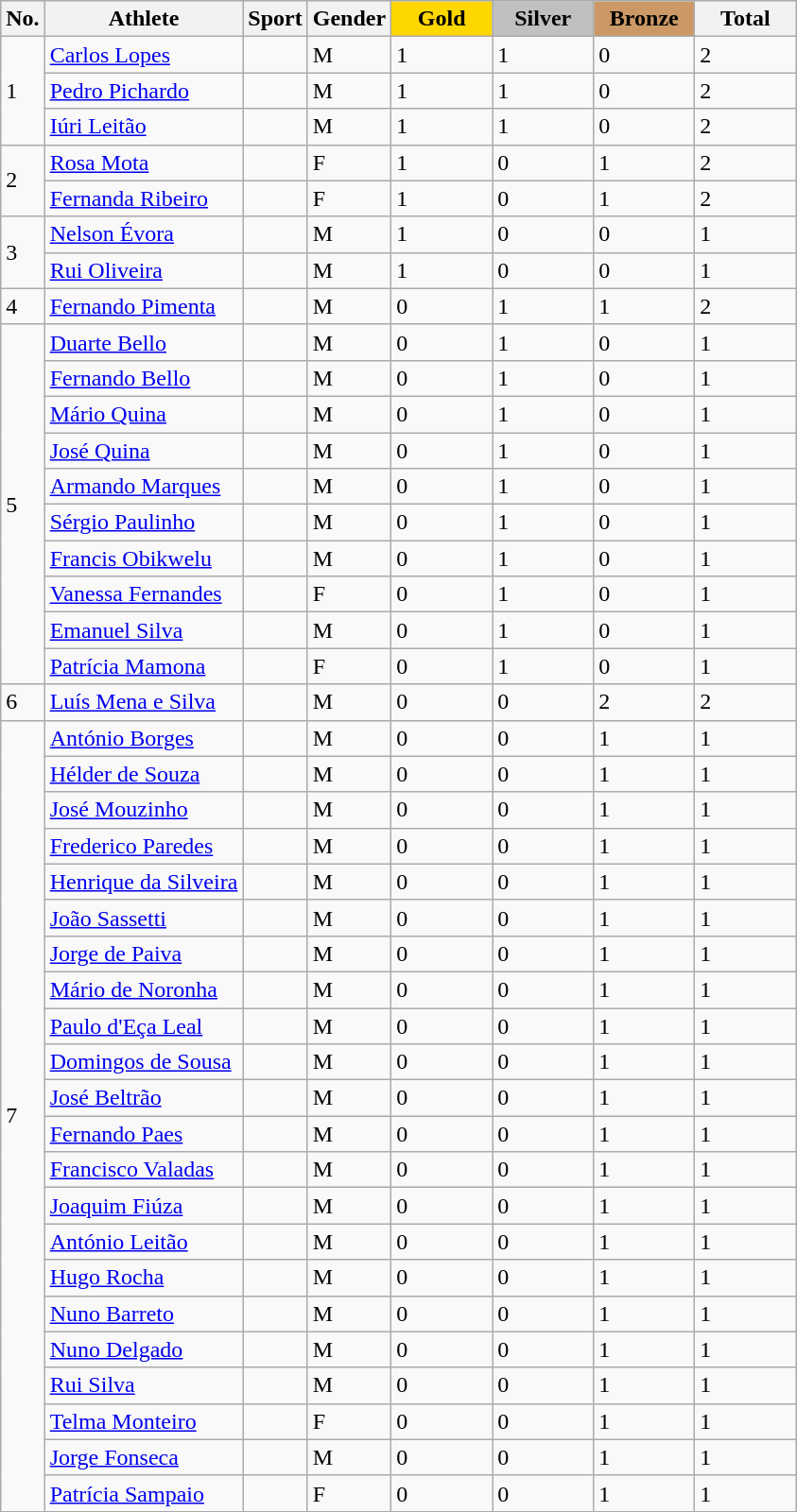<table class="wikitable sortable">
<tr>
<th>No.</th>
<th>Athlete</th>
<th>Sport</th>
<th>Gender</th>
<th style="background:gold; width:4.0em; font-weight:bold">Gold</th>
<th style="background:silver; width:4.0em; font-weight:bold">Silver</th>
<th style="background:#c96; width:4.0em; font-weight:bold">Bronze</th>
<th style="width:4.0em;">Total</th>
</tr>
<tr>
<td rowspan="3">1</td>
<td><a href='#'>Carlos Lopes</a></td>
<td></td>
<td>M</td>
<td>1</td>
<td>1</td>
<td>0</td>
<td>2</td>
</tr>
<tr>
<td><a href='#'>Pedro Pichardo</a></td>
<td></td>
<td>M</td>
<td>1</td>
<td>1</td>
<td>0</td>
<td>2</td>
</tr>
<tr>
<td><a href='#'>Iúri Leitão</a></td>
<td></td>
<td>M</td>
<td>1</td>
<td>1</td>
<td>0</td>
<td>2</td>
</tr>
<tr>
<td rowspan="2">2</td>
<td><a href='#'>Rosa Mota</a></td>
<td></td>
<td>F</td>
<td>1</td>
<td>0</td>
<td>1</td>
<td>2</td>
</tr>
<tr>
<td><a href='#'>Fernanda Ribeiro</a></td>
<td></td>
<td>F</td>
<td>1</td>
<td>0</td>
<td>1</td>
<td>2</td>
</tr>
<tr>
<td rowspan="2">3</td>
<td><a href='#'>Nelson Évora</a></td>
<td></td>
<td>M</td>
<td>1</td>
<td>0</td>
<td>0</td>
<td>1</td>
</tr>
<tr>
<td><a href='#'>Rui Oliveira</a></td>
<td></td>
<td>M</td>
<td>1</td>
<td>0</td>
<td>0</td>
<td>1</td>
</tr>
<tr>
<td>4</td>
<td><a href='#'>Fernando Pimenta</a></td>
<td></td>
<td>M</td>
<td>0</td>
<td>1</td>
<td>1</td>
<td>2</td>
</tr>
<tr>
<td rowspan="10">5</td>
<td><a href='#'>Duarte Bello</a></td>
<td></td>
<td>M</td>
<td>0</td>
<td>1</td>
<td>0</td>
<td>1</td>
</tr>
<tr>
<td><a href='#'>Fernando Bello</a></td>
<td></td>
<td>M</td>
<td>0</td>
<td>1</td>
<td>0</td>
<td>1</td>
</tr>
<tr>
<td><a href='#'>Mário Quina</a></td>
<td></td>
<td>M</td>
<td>0</td>
<td>1</td>
<td>0</td>
<td>1</td>
</tr>
<tr>
<td><a href='#'>José Quina</a></td>
<td></td>
<td>M</td>
<td>0</td>
<td>1</td>
<td>0</td>
<td>1</td>
</tr>
<tr>
<td><a href='#'>Armando Marques</a></td>
<td></td>
<td>M</td>
<td>0</td>
<td>1</td>
<td>0</td>
<td>1</td>
</tr>
<tr>
<td><a href='#'>Sérgio Paulinho</a></td>
<td></td>
<td>M</td>
<td>0</td>
<td>1</td>
<td>0</td>
<td>1</td>
</tr>
<tr>
<td><a href='#'>Francis Obikwelu</a></td>
<td></td>
<td>M</td>
<td>0</td>
<td>1</td>
<td>0</td>
<td>1</td>
</tr>
<tr>
<td><a href='#'>Vanessa Fernandes</a></td>
<td></td>
<td>F</td>
<td>0</td>
<td>1</td>
<td>0</td>
<td>1</td>
</tr>
<tr>
<td><a href='#'>Emanuel Silva</a></td>
<td></td>
<td>M</td>
<td>0</td>
<td>1</td>
<td>0</td>
<td>1</td>
</tr>
<tr>
<td><a href='#'>Patrícia Mamona</a></td>
<td></td>
<td>F</td>
<td>0</td>
<td>1</td>
<td>0</td>
<td>1</td>
</tr>
<tr>
<td>6</td>
<td><a href='#'>Luís Mena e Silva</a></td>
<td></td>
<td>M</td>
<td>0</td>
<td>0</td>
<td>2</td>
<td>2</td>
</tr>
<tr>
<td rowspan="22">7</td>
<td><a href='#'>António Borges</a></td>
<td></td>
<td>M</td>
<td>0</td>
<td>0</td>
<td>1</td>
<td>1</td>
</tr>
<tr>
<td><a href='#'>Hélder de Souza</a></td>
<td></td>
<td>M</td>
<td>0</td>
<td>0</td>
<td>1</td>
<td>1</td>
</tr>
<tr>
<td><a href='#'>José Mouzinho</a></td>
<td></td>
<td>M</td>
<td>0</td>
<td>0</td>
<td>1</td>
<td>1</td>
</tr>
<tr>
<td><a href='#'>Frederico Paredes</a></td>
<td></td>
<td>M</td>
<td>0</td>
<td>0</td>
<td>1</td>
<td>1</td>
</tr>
<tr>
<td><a href='#'>Henrique da Silveira</a></td>
<td></td>
<td>M</td>
<td>0</td>
<td>0</td>
<td>1</td>
<td>1</td>
</tr>
<tr>
<td><a href='#'>João Sassetti</a></td>
<td></td>
<td>M</td>
<td>0</td>
<td>0</td>
<td>1</td>
<td>1</td>
</tr>
<tr>
<td><a href='#'>Jorge de Paiva</a></td>
<td></td>
<td>M</td>
<td>0</td>
<td>0</td>
<td>1</td>
<td>1</td>
</tr>
<tr>
<td><a href='#'>Mário de Noronha</a></td>
<td></td>
<td>M</td>
<td>0</td>
<td>0</td>
<td>1</td>
<td>1</td>
</tr>
<tr>
<td><a href='#'>Paulo d'Eça Leal</a></td>
<td></td>
<td>M</td>
<td>0</td>
<td>0</td>
<td>1</td>
<td>1</td>
</tr>
<tr>
<td><a href='#'>Domingos de Sousa</a></td>
<td></td>
<td>M</td>
<td>0</td>
<td>0</td>
<td>1</td>
<td>1</td>
</tr>
<tr>
<td><a href='#'>José Beltrão</a></td>
<td></td>
<td>M</td>
<td>0</td>
<td>0</td>
<td>1</td>
<td>1</td>
</tr>
<tr>
<td><a href='#'>Fernando Paes</a></td>
<td></td>
<td>M</td>
<td>0</td>
<td>0</td>
<td>1</td>
<td>1</td>
</tr>
<tr>
<td><a href='#'>Francisco Valadas</a></td>
<td></td>
<td>M</td>
<td>0</td>
<td>0</td>
<td>1</td>
<td>1</td>
</tr>
<tr>
<td><a href='#'>Joaquim Fiúza</a></td>
<td></td>
<td>M</td>
<td>0</td>
<td>0</td>
<td>1</td>
<td>1</td>
</tr>
<tr>
<td><a href='#'>António Leitão</a></td>
<td></td>
<td>M</td>
<td>0</td>
<td>0</td>
<td>1</td>
<td>1</td>
</tr>
<tr>
<td><a href='#'>Hugo Rocha</a></td>
<td></td>
<td>M</td>
<td>0</td>
<td>0</td>
<td>1</td>
<td>1</td>
</tr>
<tr>
<td><a href='#'>Nuno Barreto</a></td>
<td></td>
<td>M</td>
<td>0</td>
<td>0</td>
<td>1</td>
<td>1</td>
</tr>
<tr>
<td><a href='#'>Nuno Delgado</a></td>
<td></td>
<td>M</td>
<td>0</td>
<td>0</td>
<td>1</td>
<td>1</td>
</tr>
<tr>
<td><a href='#'>Rui Silva</a></td>
<td></td>
<td>M</td>
<td>0</td>
<td>0</td>
<td>1</td>
<td>1</td>
</tr>
<tr>
<td><a href='#'>Telma Monteiro</a></td>
<td></td>
<td>F</td>
<td>0</td>
<td>0</td>
<td>1</td>
<td>1</td>
</tr>
<tr>
<td><a href='#'>Jorge Fonseca</a></td>
<td></td>
<td>M</td>
<td>0</td>
<td>0</td>
<td>1</td>
<td>1</td>
</tr>
<tr>
<td><a href='#'>Patrícia Sampaio</a></td>
<td></td>
<td>F</td>
<td>0</td>
<td>0</td>
<td>1</td>
<td>1</td>
</tr>
<tr>
</tr>
</table>
